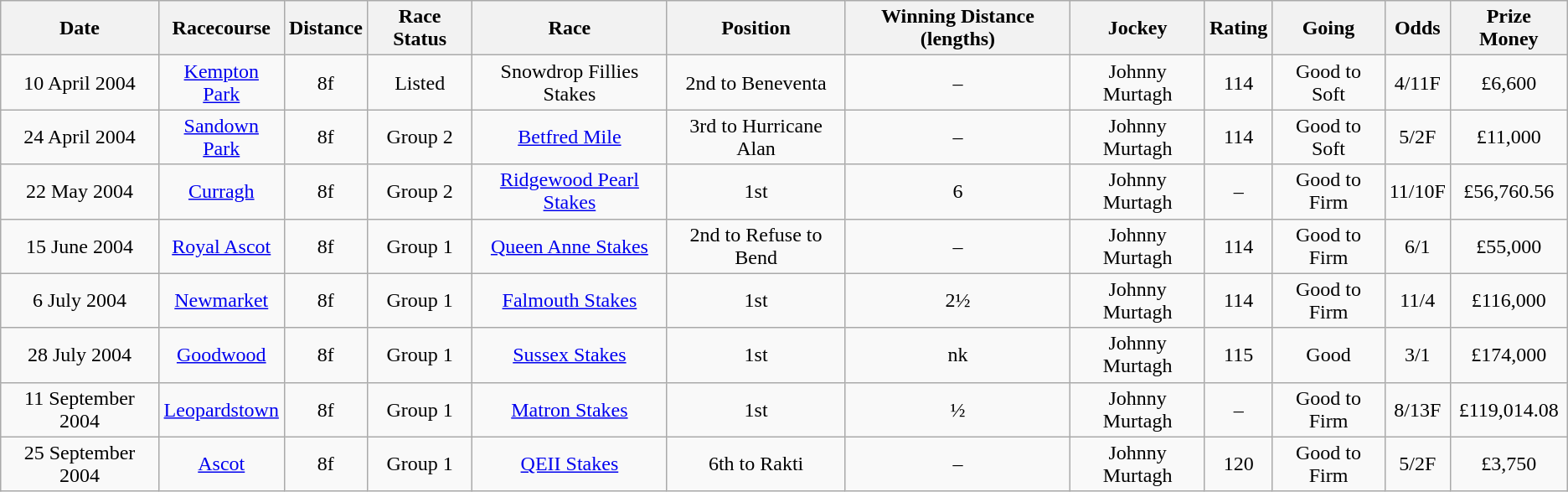<table class="wikitable" style="text-align:center">
<tr>
<th>Date</th>
<th>Racecourse</th>
<th>Distance</th>
<th>Race Status</th>
<th>Race</th>
<th>Position</th>
<th>Winning Distance (lengths)</th>
<th>Jockey</th>
<th>Rating</th>
<th>Going</th>
<th>Odds</th>
<th>Prize Money</th>
</tr>
<tr>
<td>10 April 2004</td>
<td><a href='#'>Kempton Park</a></td>
<td>8f</td>
<td>Listed</td>
<td>Snowdrop Fillies Stakes</td>
<td>2nd to Beneventa</td>
<td>–</td>
<td>Johnny Murtagh</td>
<td>114</td>
<td>Good to Soft</td>
<td>4/11F</td>
<td>£6,600</td>
</tr>
<tr>
<td>24 April 2004</td>
<td><a href='#'>Sandown Park</a></td>
<td>8f</td>
<td>Group 2</td>
<td><a href='#'>Betfred Mile</a></td>
<td>3rd to Hurricane Alan</td>
<td>–</td>
<td>Johnny Murtagh</td>
<td>114</td>
<td>Good to Soft</td>
<td>5/2F</td>
<td>£11,000</td>
</tr>
<tr>
<td>22 May 2004</td>
<td><a href='#'>Curragh</a></td>
<td>8f</td>
<td>Group 2</td>
<td><a href='#'>Ridgewood Pearl Stakes</a></td>
<td>1st</td>
<td>6</td>
<td>Johnny Murtagh</td>
<td>–</td>
<td>Good to Firm</td>
<td>11/10F</td>
<td>£56,760.56</td>
</tr>
<tr>
<td>15 June 2004</td>
<td><a href='#'>Royal Ascot</a></td>
<td>8f</td>
<td>Group 1</td>
<td><a href='#'>Queen Anne Stakes</a></td>
<td>2nd to Refuse to Bend</td>
<td>–</td>
<td>Johnny Murtagh</td>
<td>114</td>
<td>Good to Firm</td>
<td>6/1</td>
<td>£55,000</td>
</tr>
<tr>
<td>6 July 2004</td>
<td><a href='#'>Newmarket</a></td>
<td>8f</td>
<td>Group 1</td>
<td><a href='#'>Falmouth Stakes</a></td>
<td>1st</td>
<td>2½</td>
<td>Johnny Murtagh</td>
<td>114</td>
<td>Good to Firm</td>
<td>11/4</td>
<td>£116,000</td>
</tr>
<tr>
<td>28 July 2004</td>
<td><a href='#'>Goodwood</a></td>
<td>8f</td>
<td>Group 1</td>
<td><a href='#'>Sussex Stakes</a></td>
<td>1st</td>
<td>nk</td>
<td>Johnny Murtagh</td>
<td>115</td>
<td>Good</td>
<td>3/1</td>
<td>£174,000</td>
</tr>
<tr>
<td>11 September 2004</td>
<td><a href='#'>Leopardstown</a></td>
<td>8f</td>
<td>Group 1</td>
<td><a href='#'>Matron Stakes</a></td>
<td>1st</td>
<td>½</td>
<td>Johnny Murtagh</td>
<td>–</td>
<td>Good to Firm</td>
<td>8/13F</td>
<td>£119,014.08</td>
</tr>
<tr>
<td>25 September 2004</td>
<td><a href='#'>Ascot</a></td>
<td>8f</td>
<td>Group 1</td>
<td><a href='#'>QEII Stakes</a></td>
<td>6th to Rakti</td>
<td>–</td>
<td>Johnny Murtagh</td>
<td>120</td>
<td>Good to Firm</td>
<td>5/2F</td>
<td>£3,750</td>
</tr>
</table>
